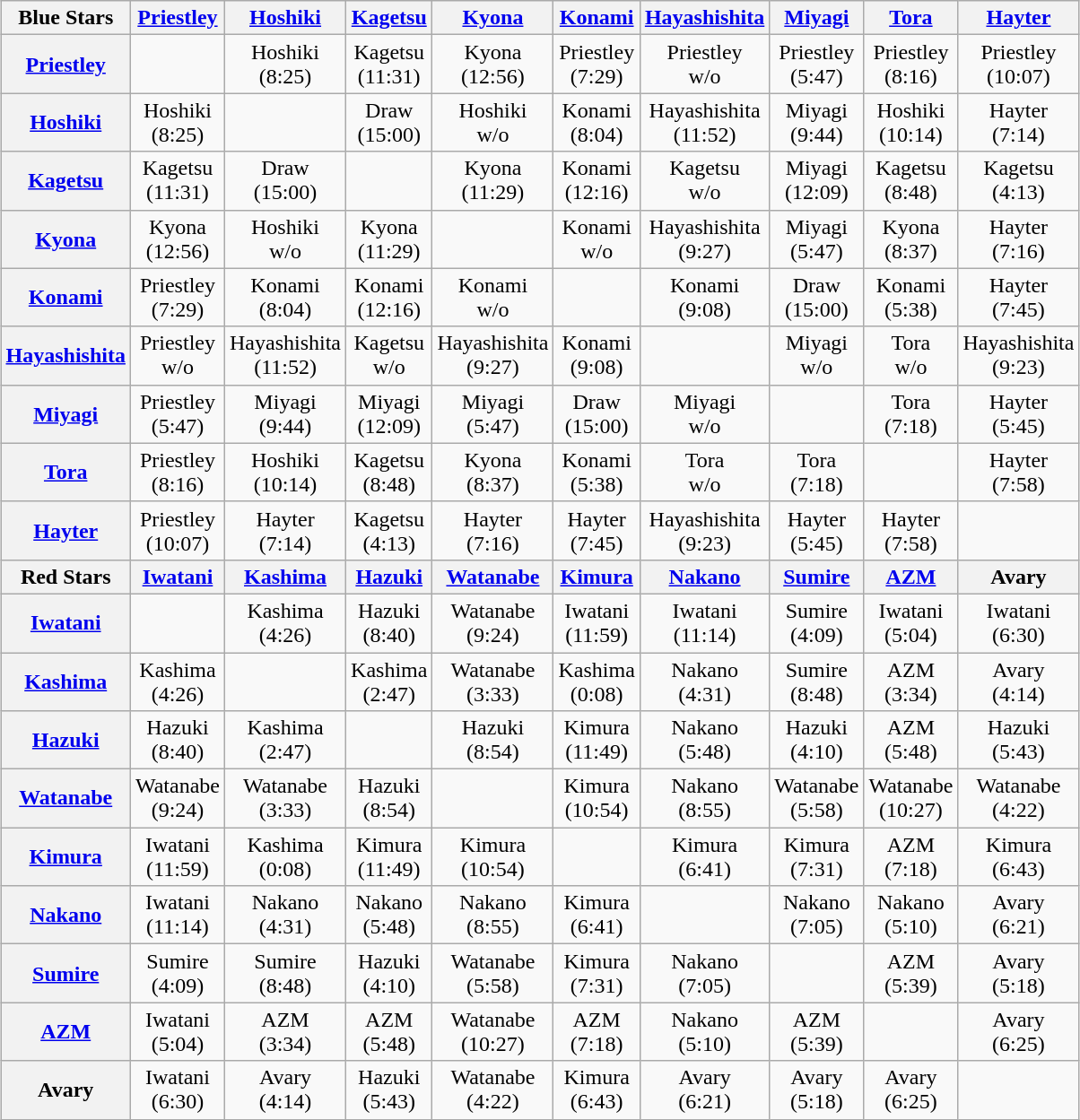<table class="wikitable" style="text-align:center; margin: 1em auto 1em auto;" width="25%">
<tr>
<th>Blue Stars</th>
<th><a href='#'>Priestley</a></th>
<th><a href='#'>Hoshiki</a></th>
<th><a href='#'>Kagetsu</a></th>
<th><a href='#'>Kyona</a></th>
<th><a href='#'>Konami</a></th>
<th><a href='#'>Hayashishita</a></th>
<th><a href='#'>Miyagi</a></th>
<th><a href='#'>Tora</a></th>
<th><a href='#'>Hayter</a></th>
</tr>
<tr>
<th><a href='#'>Priestley</a></th>
<td></td>
<td>Hoshiki<br>(8:25)</td>
<td>Kagetsu<br>(11:31)</td>
<td>Kyona<br>(12:56)</td>
<td>Priestley<br>(7:29)</td>
<td>Priestley<br>w/o</td>
<td>Priestley<br>(5:47)</td>
<td>Priestley<br>(8:16)</td>
<td>Priestley<br>(10:07)</td>
</tr>
<tr>
<th><a href='#'>Hoshiki</a></th>
<td>Hoshiki<br>(8:25)</td>
<td></td>
<td>Draw<br>(15:00)</td>
<td>Hoshiki<br>w/o</td>
<td>Konami<br>(8:04)</td>
<td>Hayashishita<br>(11:52)</td>
<td>Miyagi<br>(9:44)</td>
<td>Hoshiki<br>(10:14)</td>
<td>Hayter<br>(7:14)</td>
</tr>
<tr>
<th><a href='#'>Kagetsu</a></th>
<td>Kagetsu<br>(11:31)</td>
<td>Draw<br>(15:00)</td>
<td></td>
<td>Kyona<br>(11:29)</td>
<td>Konami<br>(12:16)</td>
<td>Kagetsu<br>w/o</td>
<td>Miyagi<br>(12:09)</td>
<td>Kagetsu<br>(8:48)</td>
<td>Kagetsu<br>(4:13)</td>
</tr>
<tr>
<th><a href='#'>Kyona</a></th>
<td>Kyona<br>(12:56)</td>
<td>Hoshiki<br>w/o</td>
<td>Kyona<br>(11:29)</td>
<td></td>
<td>Konami<br>w/o</td>
<td>Hayashishita<br>(9:27)</td>
<td>Miyagi<br>(5:47)</td>
<td>Kyona<br>(8:37)</td>
<td>Hayter<br>(7:16)</td>
</tr>
<tr>
<th><a href='#'>Konami</a></th>
<td>Priestley<br>(7:29)</td>
<td>Konami<br>(8:04)</td>
<td>Konami<br>(12:16)</td>
<td>Konami<br>w/o</td>
<td></td>
<td>Konami<br>(9:08)</td>
<td>Draw<br>(15:00)</td>
<td>Konami<br>(5:38)</td>
<td>Hayter<br>(7:45)</td>
</tr>
<tr>
<th><a href='#'>Hayashishita</a></th>
<td>Priestley<br>w/o</td>
<td>Hayashishita<br>(11:52)</td>
<td>Kagetsu<br>w/o</td>
<td>Hayashishita<br>(9:27)</td>
<td>Konami<br>(9:08)</td>
<td></td>
<td>Miyagi<br>w/o</td>
<td>Tora<br>w/o</td>
<td>Hayashishita<br>(9:23)</td>
</tr>
<tr>
<th><a href='#'>Miyagi</a></th>
<td>Priestley<br>(5:47)</td>
<td>Miyagi<br>(9:44)</td>
<td>Miyagi<br>(12:09)</td>
<td>Miyagi<br>(5:47)</td>
<td>Draw<br>(15:00)</td>
<td>Miyagi<br>w/o</td>
<td></td>
<td>Tora<br>(7:18)</td>
<td>Hayter<br>(5:45)</td>
</tr>
<tr>
<th><a href='#'>Tora</a></th>
<td>Priestley<br>(8:16)</td>
<td>Hoshiki<br>(10:14)</td>
<td>Kagetsu<br>(8:48)</td>
<td>Kyona<br>(8:37)</td>
<td>Konami<br>(5:38)</td>
<td>Tora<br>w/o</td>
<td>Tora<br>(7:18)</td>
<td></td>
<td>Hayter<br>(7:58)</td>
</tr>
<tr>
<th><a href='#'>Hayter</a></th>
<td>Priestley<br>(10:07)</td>
<td>Hayter<br>(7:14)</td>
<td>Kagetsu<br>(4:13)</td>
<td>Hayter<br>(7:16)</td>
<td>Hayter<br>(7:45)</td>
<td>Hayashishita<br>(9:23)</td>
<td>Hayter<br>(5:45)</td>
<td>Hayter<br>(7:58)</td>
<td></td>
</tr>
<tr>
<th>Red Stars</th>
<th><a href='#'>Iwatani</a></th>
<th><a href='#'>Kashima</a></th>
<th><a href='#'>Hazuki</a></th>
<th><a href='#'>Watanabe</a></th>
<th><a href='#'>Kimura</a></th>
<th><a href='#'>Nakano</a></th>
<th><a href='#'>Sumire</a></th>
<th><a href='#'>AZM</a></th>
<th>Avary</th>
</tr>
<tr>
<th><a href='#'>Iwatani</a></th>
<td></td>
<td>Kashima<br>(4:26)</td>
<td>Hazuki<br>(8:40)</td>
<td>Watanabe<br>(9:24)</td>
<td>Iwatani<br>(11:59)</td>
<td>Iwatani<br>(11:14)</td>
<td>Sumire<br>(4:09)</td>
<td>Iwatani<br>(5:04)</td>
<td>Iwatani<br>(6:30)</td>
</tr>
<tr>
<th><a href='#'>Kashima</a></th>
<td>Kashima<br>(4:26)</td>
<td></td>
<td>Kashima<br>(2:47)</td>
<td>Watanabe<br>(3:33)</td>
<td>Kashima<br>(0:08)</td>
<td>Nakano<br>(4:31)</td>
<td>Sumire<br>(8:48)</td>
<td>AZM<br>(3:34)</td>
<td>Avary<br>(4:14)</td>
</tr>
<tr>
<th><a href='#'>Hazuki</a></th>
<td>Hazuki<br>(8:40)</td>
<td>Kashima<br>(2:47)</td>
<td></td>
<td>Hazuki<br>(8:54)</td>
<td>Kimura<br>(11:49)</td>
<td>Nakano<br>(5:48)</td>
<td>Hazuki<br>(4:10)</td>
<td>AZM<br>(5:48)</td>
<td>Hazuki<br>(5:43)</td>
</tr>
<tr>
<th><a href='#'>Watanabe</a></th>
<td>Watanabe<br>(9:24)</td>
<td>Watanabe<br>(3:33)</td>
<td>Hazuki<br>(8:54)</td>
<td></td>
<td>Kimura<br>(10:54)</td>
<td>Nakano<br>(8:55)</td>
<td>Watanabe<br>(5:58)</td>
<td>Watanabe<br>(10:27)</td>
<td>Watanabe<br>(4:22)</td>
</tr>
<tr>
<th><a href='#'>Kimura</a></th>
<td>Iwatani<br>(11:59)</td>
<td>Kashima<br>(0:08)</td>
<td>Kimura<br>(11:49)</td>
<td>Kimura<br>(10:54)</td>
<td></td>
<td>Kimura<br>(6:41)</td>
<td>Kimura<br>(7:31)</td>
<td>AZM<br>(7:18)</td>
<td>Kimura<br>(6:43)</td>
</tr>
<tr>
<th><a href='#'>Nakano</a></th>
<td>Iwatani<br>(11:14)</td>
<td>Nakano<br>(4:31)</td>
<td>Nakano<br>(5:48)</td>
<td>Nakano<br>(8:55)</td>
<td>Kimura<br>(6:41)</td>
<td></td>
<td>Nakano<br>(7:05)</td>
<td>Nakano<br>(5:10)</td>
<td>Avary<br>(6:21)</td>
</tr>
<tr>
<th><a href='#'>Sumire</a></th>
<td>Sumire<br>(4:09)</td>
<td>Sumire<br>(8:48)</td>
<td>Hazuki<br>(4:10)</td>
<td>Watanabe<br>(5:58)</td>
<td>Kimura<br>(7:31)</td>
<td>Nakano<br>(7:05)</td>
<td></td>
<td>AZM<br>(5:39)</td>
<td>Avary<br>(5:18)</td>
</tr>
<tr>
<th><a href='#'>AZM</a></th>
<td>Iwatani<br>(5:04)</td>
<td>AZM<br>(3:34)</td>
<td>AZM<br>(5:48)</td>
<td>Watanabe<br>(10:27)</td>
<td>AZM<br>(7:18)</td>
<td>Nakano<br>(5:10)</td>
<td>AZM<br>(5:39)</td>
<td></td>
<td>Avary<br>(6:25)</td>
</tr>
<tr>
<th>Avary</th>
<td>Iwatani<br>(6:30)</td>
<td>Avary<br>(4:14)</td>
<td>Hazuki<br>(5:43)</td>
<td>Watanabe<br>(4:22)</td>
<td>Kimura<br>(6:43)</td>
<td>Avary<br>(6:21)</td>
<td>Avary<br>(5:18)</td>
<td>Avary<br>(6:25)</td>
<td></td>
</tr>
</table>
